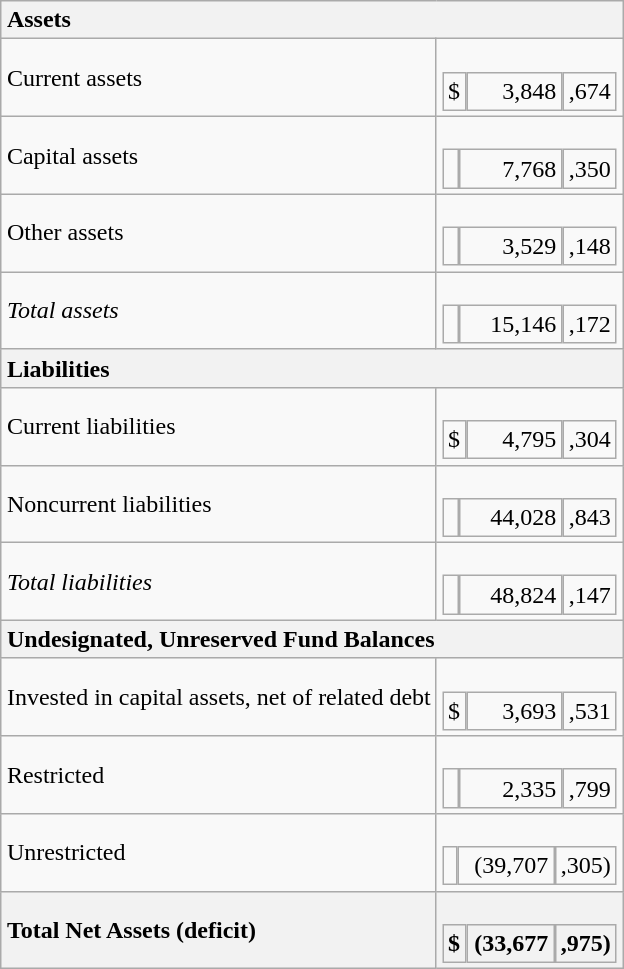<table class="wikitable" style="margin: 1em auto 1em auto;">
<tr>
<th colspan="2" style="text-align: left">Assets</th>
</tr>
<tr>
<td style="width: 70%">Current assets</td>
<td style="width: 30%"><br><table cellpadding="0" cellspacing="0" width="100%">
<tr>
<td style="text-align: right; width: 10%">$</td>
<td style="text-align: right; width: 60%">3,848</td>
<td style="width: 30%">,674</td>
</tr>
</table>
</td>
</tr>
<tr>
<td>Capital assets</td>
<td><br><table cellpadding="0" cellspacing="0" width="100%">
<tr>
<td style="text-align: right; width: 10%"></td>
<td style="text-align: right; width: 60%">7,768</td>
<td style="width: 30%">,350</td>
</tr>
</table>
</td>
</tr>
<tr>
<td>Other assets</td>
<td><br><table cellpadding="0" cellspacing="0" width="100%">
<tr>
<td style="text-align: right; width: 10%"></td>
<td style="text-align: right; width: 60%">3,529</td>
<td style="width: 30%">,148</td>
</tr>
</table>
</td>
</tr>
<tr>
<td><em>Total assets</em></td>
<td><br><table cellpadding="0" cellspacing="0" width="100%">
<tr>
<td style="text-align: right; width: 10%"></td>
<td style="text-align: right; width: 60%">15,146</td>
<td style="width: 30%">,172</td>
</tr>
</table>
</td>
</tr>
<tr>
<th colspan="2" style="text-align: left">Liabilities</th>
</tr>
<tr>
<td>Current liabilities</td>
<td><br><table cellpadding="0" cellspacing="0" width="100%">
<tr>
<td style="text-align: right; width: 10%">$</td>
<td style="text-align: right; width: 60%">4,795</td>
<td style="width: 30%">,304</td>
</tr>
</table>
</td>
</tr>
<tr>
<td>Noncurrent liabilities</td>
<td><br><table cellpadding="0" cellspacing="0" width="100%">
<tr>
<td style="text-align: right; width: 10%"></td>
<td style="text-align: right; width: 60%">44,028</td>
<td style="width: 30%">,843</td>
</tr>
</table>
</td>
</tr>
<tr>
<td><em>Total liabilities</em></td>
<td><br><table cellpadding="0" cellspacing="0" width="100%">
<tr>
<td style="text-align: right; width: 10%"></td>
<td style="text-align: right; width: 60%">48,824</td>
<td style="width: 30%">,147</td>
</tr>
</table>
</td>
</tr>
<tr>
<th colspan="2" style="text-align: left">Undesignated, Unreserved Fund Balances</th>
</tr>
<tr>
<td>Invested in capital assets, net of related debt</td>
<td><br><table cellpadding="0" cellspacing="0" width="100%">
<tr>
<td style="text-align: right; width: 10%">$</td>
<td style="text-align: right; width: 60%">3,693</td>
<td style="width: 30%">,531</td>
</tr>
</table>
</td>
</tr>
<tr>
<td>Restricted</td>
<td><br><table cellpadding="0" cellspacing="0" width="100%">
<tr>
<td style="text-align: right; width: 10%"></td>
<td style="text-align: right; width: 60%">2,335</td>
<td style="width: 30%">,799</td>
</tr>
</table>
</td>
</tr>
<tr>
<td>Unrestricted</td>
<td><br><table cellpadding="0" cellspacing="0" width="100%">
<tr>
<td style="text-align: right; width: 10%"></td>
<td style="text-align: right; width: 60%">(39,707</td>
<td style="width: 30%">,305)</td>
</tr>
</table>
</td>
</tr>
<tr>
<th style="text-align: left">Total Net Assets (deficit)</th>
<th><br><table cellpadding="0" cellspacing="0" width="100%">
<tr>
<th style="text-align: right; width: 10%">$</th>
<th style="text-align: right; width: 60%">(33,677</th>
<th style="text-align: left; width: 30%">,975)</th>
</tr>
</table>
</th>
</tr>
</table>
